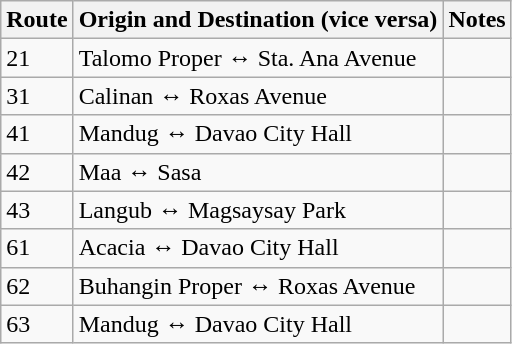<table class="wikitable">
<tr>
<th>Route</th>
<th>Origin and Destination (vice versa)</th>
<th>Notes</th>
</tr>
<tr>
<td>21</td>
<td>Talomo Proper ↔ Sta. Ana Avenue</td>
<td></td>
</tr>
<tr>
<td>31</td>
<td>Calinan ↔ Roxas Avenue</td>
<td></td>
</tr>
<tr>
<td>41</td>
<td>Mandug ↔ Davao City Hall</td>
<td></td>
</tr>
<tr>
<td>42</td>
<td>Maa ↔ Sasa</td>
<td></td>
</tr>
<tr>
<td>43</td>
<td>Langub ↔ Magsaysay Park</td>
<td></td>
</tr>
<tr>
<td>61</td>
<td>Acacia ↔ Davao City Hall</td>
<td></td>
</tr>
<tr>
<td>62</td>
<td>Buhangin Proper ↔ Roxas Avenue</td>
<td></td>
</tr>
<tr>
<td>63</td>
<td>Mandug ↔ Davao City Hall</td>
<td></td>
</tr>
</table>
